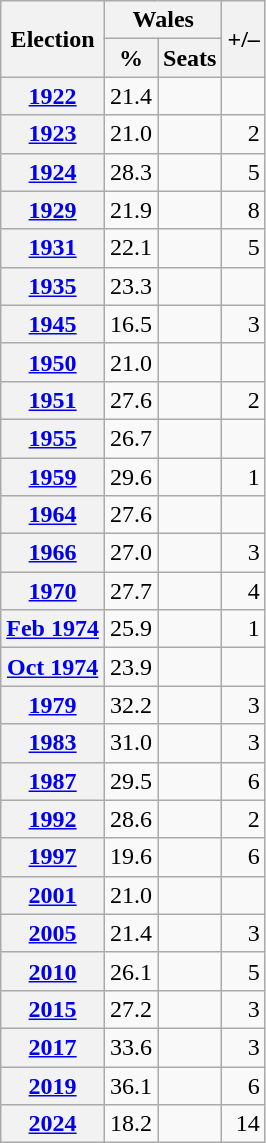<table class="wikitable" style="text-align:right">
<tr>
<th rowspan=2>Election</th>
<th colspan=2>Wales</th>
<th rowspan=2>+/–</th>
</tr>
<tr>
<th>%</th>
<th>Seats</th>
</tr>
<tr>
<th><a href='#'>1922</a></th>
<td>21.4</td>
<td></td>
<td></td>
</tr>
<tr>
<th><a href='#'>1923</a></th>
<td>21.0</td>
<td></td>
<td> 2</td>
</tr>
<tr>
<th><a href='#'>1924</a></th>
<td>28.3</td>
<td></td>
<td> 5</td>
</tr>
<tr>
<th><a href='#'>1929</a></th>
<td>21.9</td>
<td></td>
<td> 8</td>
</tr>
<tr>
<th><a href='#'>1931</a></th>
<td>22.1</td>
<td></td>
<td> 5</td>
</tr>
<tr>
<th><a href='#'>1935</a></th>
<td>23.3</td>
<td></td>
<td></td>
</tr>
<tr>
<th><a href='#'>1945</a></th>
<td>16.5</td>
<td></td>
<td> 3</td>
</tr>
<tr>
<th><a href='#'>1950</a></th>
<td>21.0</td>
<td></td>
<td></td>
</tr>
<tr>
<th><a href='#'>1951</a></th>
<td>27.6</td>
<td></td>
<td> 2</td>
</tr>
<tr>
<th><a href='#'>1955</a></th>
<td>26.7</td>
<td></td>
<td></td>
</tr>
<tr>
<th><a href='#'>1959</a></th>
<td>29.6</td>
<td></td>
<td> 1</td>
</tr>
<tr>
<th><a href='#'>1964</a></th>
<td>27.6</td>
<td></td>
<td></td>
</tr>
<tr>
<th><a href='#'>1966</a></th>
<td>27.0</td>
<td></td>
<td> 3</td>
</tr>
<tr>
<th><a href='#'>1970</a></th>
<td>27.7</td>
<td></td>
<td> 4</td>
</tr>
<tr>
<th><a href='#'>Feb 1974</a></th>
<td>25.9</td>
<td></td>
<td> 1</td>
</tr>
<tr>
<th><a href='#'>Oct 1974</a></th>
<td>23.9</td>
<td></td>
<td></td>
</tr>
<tr>
<th><a href='#'>1979</a></th>
<td>32.2</td>
<td></td>
<td> 3</td>
</tr>
<tr>
<th><a href='#'>1983</a></th>
<td>31.0</td>
<td></td>
<td> 3</td>
</tr>
<tr>
<th><a href='#'>1987</a></th>
<td>29.5</td>
<td></td>
<td> 6</td>
</tr>
<tr>
<th><a href='#'>1992</a></th>
<td>28.6</td>
<td></td>
<td> 2</td>
</tr>
<tr>
<th><a href='#'>1997</a></th>
<td>19.6</td>
<td></td>
<td> 6</td>
</tr>
<tr>
<th><a href='#'>2001</a></th>
<td>21.0</td>
<td></td>
<td></td>
</tr>
<tr>
<th><a href='#'>2005</a></th>
<td>21.4</td>
<td></td>
<td> 3</td>
</tr>
<tr>
<th><a href='#'>2010</a></th>
<td>26.1</td>
<td></td>
<td> 5</td>
</tr>
<tr>
<th><a href='#'>2015</a></th>
<td>27.2</td>
<td></td>
<td> 3</td>
</tr>
<tr>
<th><a href='#'>2017</a></th>
<td>33.6</td>
<td></td>
<td> 3</td>
</tr>
<tr>
<th><a href='#'>2019</a></th>
<td>36.1</td>
<td></td>
<td> 6</td>
</tr>
<tr>
<th><a href='#'>2024</a></th>
<td>18.2</td>
<td></td>
<td> 14</td>
</tr>
</table>
